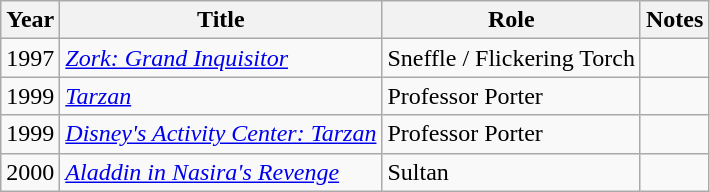<table class="wikitable">
<tr>
<th>Year</th>
<th>Title</th>
<th>Role</th>
<th>Notes</th>
</tr>
<tr>
<td>1997</td>
<td><em><a href='#'>Zork: Grand Inquisitor</a></em></td>
<td>Sneffle / Flickering Torch</td>
<td></td>
</tr>
<tr>
<td>1999</td>
<td><em><a href='#'>Tarzan</a></em></td>
<td>Professor Porter</td>
<td></td>
</tr>
<tr>
<td>1999</td>
<td><em><a href='#'>Disney's Activity Center: Tarzan</a></em></td>
<td>Professor Porter</td>
<td></td>
</tr>
<tr>
<td>2000</td>
<td><em><a href='#'>Aladdin in Nasira's Revenge</a></em></td>
<td>Sultan</td>
<td></td>
</tr>
</table>
